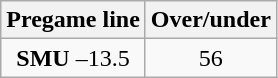<table class="wikitable">
<tr align="center">
<th style=>Pregame line</th>
<th style=>Over/under</th>
</tr>
<tr align="center">
<td><strong>SMU</strong> –13.5</td>
<td>56</td>
</tr>
</table>
